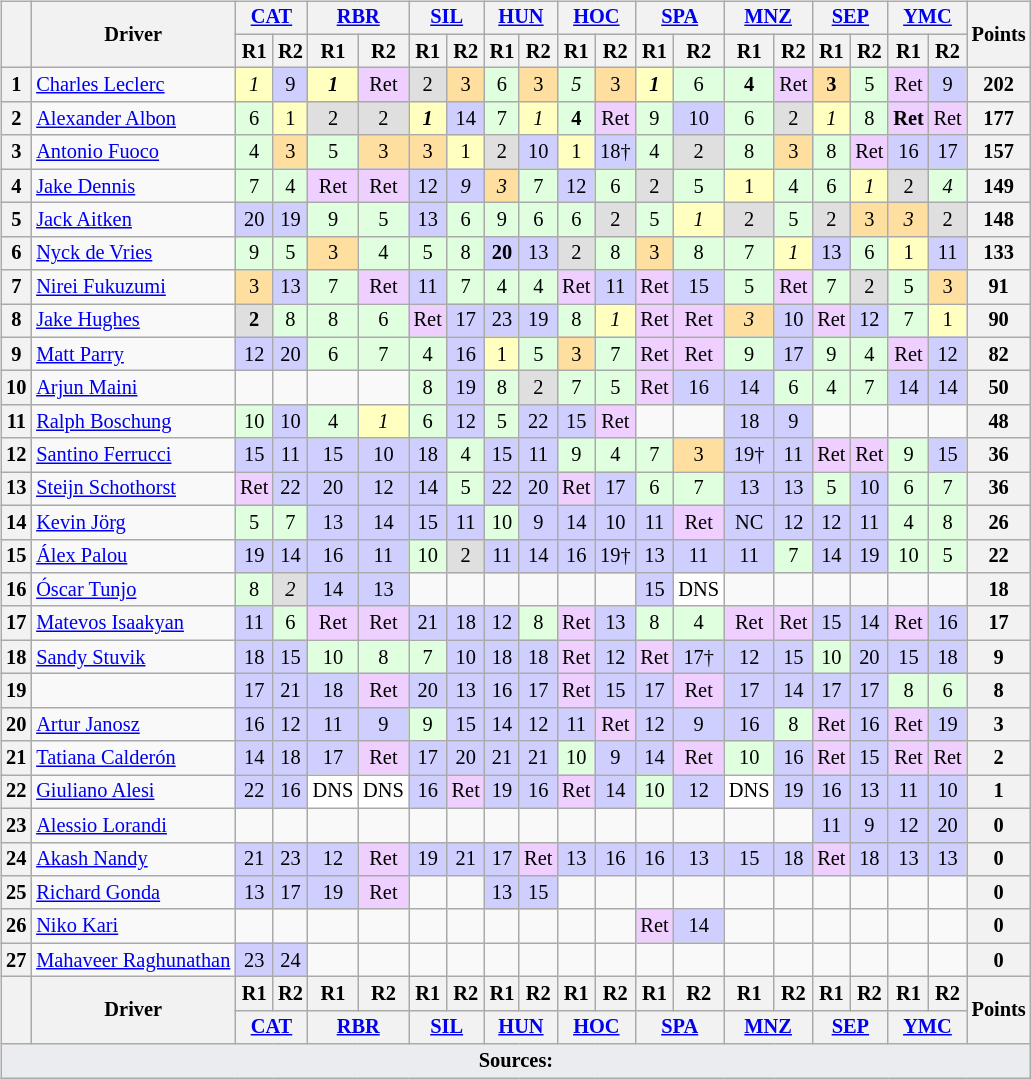<table>
<tr>
<td><br><table class="wikitable" style="font-size:85%; text-align:center">
<tr style="background:#f9f9f9" valign="top">
<th rowspan="2" valign="middle"></th>
<th rowspan="2" valign="middle">Driver</th>
<th colspan=2><a href='#'>CAT</a><br></th>
<th colspan=2><a href='#'>RBR</a><br></th>
<th colspan=2><a href='#'>SIL</a><br></th>
<th colspan=2><a href='#'>HUN</a><br></th>
<th colspan=2><a href='#'>HOC</a><br></th>
<th colspan=2><a href='#'>SPA</a><br></th>
<th colspan=2><a href='#'>MNZ</a><br></th>
<th colspan=2><a href='#'>SEP</a><br></th>
<th colspan=2><a href='#'>YMC</a><br></th>
<th rowspan="2" valign="middle">Points</th>
</tr>
<tr>
<th>R1</th>
<th>R2</th>
<th>R1</th>
<th>R2</th>
<th>R1</th>
<th>R2</th>
<th>R1</th>
<th>R2</th>
<th>R1</th>
<th>R2</th>
<th>R1</th>
<th>R2</th>
<th>R1</th>
<th>R2</th>
<th>R1</th>
<th>R2</th>
<th>R1</th>
<th>R2</th>
</tr>
<tr>
<th>1</th>
<td align=left> <a href='#'>Charles Leclerc</a></td>
<td style="background:#ffffbf;"><em>1</em></td>
<td style="background:#cfcfff;">9</td>
<td style="background:#ffffbf;"><strong><em>1</em></strong></td>
<td style="background:#efcfff;">Ret</td>
<td style="background:#dfdfdf;">2</td>
<td style="background:#ffdf9f;">3</td>
<td style="background:#dfffdf;">6</td>
<td style="background:#ffdf9f;">3</td>
<td style="background:#dfffdf;"><em>5</em></td>
<td style="background:#ffdf9f;">3</td>
<td style="background:#ffffbf;"><strong><em>1</em></strong></td>
<td style="background:#dfffdf;">6</td>
<td style="background:#dfffdf;"><strong>4</strong></td>
<td style="background:#efcfff;">Ret</td>
<td style="background:#ffdf9f;"><strong>3</strong></td>
<td style="background:#dfffdf;">5</td>
<td style="background:#efcfff;">Ret</td>
<td style="background:#cfcfff;">9</td>
<th>202</th>
</tr>
<tr>
<th>2</th>
<td align=left> <a href='#'>Alexander Albon</a></td>
<td style="background:#dfffdf;">6</td>
<td style="background:#ffffbf;">1</td>
<td style="background:#dfdfdf;">2</td>
<td style="background:#dfdfdf;">2</td>
<td style="background:#ffffbf;"><strong><em>1</em></strong></td>
<td style="background:#cfcfff;">14</td>
<td style="background:#dfffdf;">7</td>
<td style="background:#ffffbf;"><em>1</em></td>
<td style="background:#dfffdf;"><strong>4</strong></td>
<td style="background:#efcfff;">Ret</td>
<td style="background:#dfffdf;">9</td>
<td style="background:#cfcfff;">10</td>
<td style="background:#dfffdf;">6</td>
<td style="background:#dfdfdf;">2</td>
<td style="background:#ffffbf;"><em>1</em></td>
<td style="background:#dfffdf;">8</td>
<td style="background:#efcfff;"><strong>Ret</strong></td>
<td style="background:#efcfff;">Ret</td>
<th>177</th>
</tr>
<tr>
<th>3</th>
<td align=left> <a href='#'>Antonio Fuoco</a></td>
<td style="background:#dfffdf;">4</td>
<td style="background:#ffdf9f;">3</td>
<td style="background:#dfffdf;">5</td>
<td style="background:#ffdf9f;">3</td>
<td style="background:#ffdf9f;">3</td>
<td style="background:#ffffbf;">1</td>
<td style="background:#dfdfdf;">2</td>
<td style="background:#cfcfff;">10</td>
<td style="background:#ffffbf;">1</td>
<td style="background:#cfcfff;">18†</td>
<td style="background:#dfffdf;">4</td>
<td style="background:#dfdfdf;">2</td>
<td style="background:#dfffdf;">8</td>
<td style="background:#ffdf9f;">3</td>
<td style="background:#dfffdf;">8</td>
<td style="background:#efcfff;">Ret</td>
<td style="background:#cfcfff;">16</td>
<td style="background:#cfcfff;">17</td>
<th>157</th>
</tr>
<tr>
<th>4</th>
<td align=left> <a href='#'>Jake Dennis</a></td>
<td style="background:#dfffdf;">7</td>
<td style="background:#dfffdf;">4</td>
<td style="background:#efcfff;">Ret</td>
<td style="background:#efcfff;">Ret</td>
<td style="background:#cfcfff;">12</td>
<td style="background:#cfcfff;"><em>9</em></td>
<td style="background:#ffdf9f;"><em>3</em></td>
<td style="background:#dfffdf;">7</td>
<td style="background:#cfcfff;">12</td>
<td style="background:#dfffdf;">6</td>
<td style="background:#dfdfdf;">2</td>
<td style="background:#dfffdf;">5</td>
<td style="background:#ffffbf;">1</td>
<td style="background:#dfffdf;">4</td>
<td style="background:#dfffdf;">6</td>
<td style="background:#ffffbf;"><em>1</em></td>
<td style="background:#dfdfdf;">2</td>
<td style="background:#dfffdf;"><em>4</em></td>
<th>149</th>
</tr>
<tr>
<th>5</th>
<td align=left> <a href='#'>Jack Aitken</a></td>
<td style="background:#cfcfff;">20</td>
<td style="background:#cfcfff;">19</td>
<td style="background:#dfffdf;">9</td>
<td style="background:#dfffdf;">5</td>
<td style="background:#cfcfff;">13</td>
<td style="background:#dfffdf;">6</td>
<td style="background:#dfffdf;">9</td>
<td style="background:#dfffdf;">6</td>
<td style="background:#dfffdf;">6</td>
<td style="background:#dfdfdf;">2</td>
<td style="background:#dfffdf;">5</td>
<td style="background:#ffffbf;"><em>1</em></td>
<td style="background:#dfdfdf;">2</td>
<td style="background:#dfffdf;">5</td>
<td style="background:#dfdfdf;">2</td>
<td style="background:#ffdf9f;">3</td>
<td style="background:#ffdf9f;"><em>3</em></td>
<td style="background:#dfdfdf;">2</td>
<th>148</th>
</tr>
<tr>
<th>6</th>
<td align=left> <a href='#'>Nyck de Vries</a></td>
<td style="background:#dfffdf;">9</td>
<td style="background:#dfffdf;">5</td>
<td style="background:#ffdf9f;">3</td>
<td style="background:#dfffdf;">4</td>
<td style="background:#dfffdf;">5</td>
<td style="background:#dfffdf;">8</td>
<td style="background:#cfcfff;"><strong>20</strong></td>
<td style="background:#cfcfff;">13</td>
<td style="background:#dfdfdf;">2</td>
<td style="background:#dfffdf;">8</td>
<td style="background:#ffdf9f;">3</td>
<td style="background:#dfffdf;">8</td>
<td style="background:#dfffdf;">7</td>
<td style="background:#ffffbf;"><em>1</em></td>
<td style="background:#cfcfff;">13</td>
<td style="background:#dfffdf;">6</td>
<td style="background:#ffffbf;">1</td>
<td style="background:#cfcfff;">11</td>
<th>133</th>
</tr>
<tr>
<th>7</th>
<td align=left> <a href='#'>Nirei Fukuzumi</a></td>
<td style="background:#ffdf9f;">3</td>
<td style="background:#cfcfff;">13</td>
<td style="background:#dfffdf;">7</td>
<td style="background:#efcfff;">Ret</td>
<td style="background:#cfcfff;">11</td>
<td style="background:#dfffdf;">7</td>
<td style="background:#dfffdf;">4</td>
<td style="background:#dfffdf;">4</td>
<td style="background:#efcfff;">Ret</td>
<td style="background:#cfcfff;">11</td>
<td style="background:#efcfff;">Ret</td>
<td style="background:#cfcfff;">15</td>
<td style="background:#dfffdf;">5</td>
<td style="background:#efcfff;">Ret</td>
<td style="background:#dfffdf;">7</td>
<td style="background:#dfdfdf;">2</td>
<td style="background:#dfffdf;">5</td>
<td style="background:#ffdf9f;">3</td>
<th>91</th>
</tr>
<tr>
<th>8</th>
<td align=left> <a href='#'>Jake Hughes</a></td>
<td style="background:#dfdfdf;"><strong>2</strong></td>
<td style="background:#dfffdf;">8</td>
<td style="background:#dfffdf;">8</td>
<td style="background:#dfffdf;">6</td>
<td style="background:#efcfff;">Ret</td>
<td style="background:#cfcfff;">17</td>
<td style="background:#cfcfff;">23</td>
<td style="background:#cfcfff;">19</td>
<td style="background:#dfffdf;">8</td>
<td style="background:#ffffbf;"><em>1</em></td>
<td style="background:#efcfff;">Ret</td>
<td style="background:#efcfff;">Ret</td>
<td style="background:#ffdf9f;"><em>3</em></td>
<td style="background:#cfcfff;">10</td>
<td style="background:#efcfff;">Ret</td>
<td style="background:#cfcfff;">12</td>
<td style="background:#dfffdf;">7</td>
<td style="background:#ffffbf;">1</td>
<th>90</th>
</tr>
<tr>
<th>9</th>
<td align=left> <a href='#'>Matt Parry</a></td>
<td style="background:#cfcfff;">12</td>
<td style="background:#cfcfff;">20</td>
<td style="background:#dfffdf;">6</td>
<td style="background:#dfffdf;">7</td>
<td style="background:#dfffdf;">4</td>
<td style="background:#cfcfff;">16</td>
<td style="background:#ffffbf;">1</td>
<td style="background:#dfffdf;">5</td>
<td style="background:#ffdf9f;">3</td>
<td style="background:#dfffdf;">7</td>
<td style="background:#efcfff;">Ret</td>
<td style="background:#efcfff;">Ret</td>
<td style="background:#dfffdf;">9</td>
<td style="background:#cfcfff;">17</td>
<td style="background:#dfffdf;">9</td>
<td style="background:#dfffdf;">4</td>
<td style="background:#efcfff;">Ret</td>
<td style="background:#cfcfff;">12</td>
<th>82</th>
</tr>
<tr>
<th>10</th>
<td align=left> <a href='#'>Arjun Maini</a></td>
<td></td>
<td></td>
<td></td>
<td></td>
<td style="background:#dfffdf;">8</td>
<td style="background:#cfcfff;">19</td>
<td style="background:#dfffdf;">8</td>
<td style="background:#dfdfdf;">2</td>
<td style="background:#dfffdf;">7</td>
<td style="background:#dfffdf;">5</td>
<td style="background:#efcfff;">Ret</td>
<td style="background:#cfcfff;">16</td>
<td style="background:#cfcfff;">14</td>
<td style="background:#dfffdf;">6</td>
<td style="background:#dfffdf;">4</td>
<td style="background:#dfffdf;">7</td>
<td style="background:#cfcfff;">14</td>
<td style="background:#cfcfff;">14</td>
<th>50</th>
</tr>
<tr>
<th>11</th>
<td align=left> <a href='#'>Ralph Boschung</a></td>
<td style="background:#dfffdf;">10</td>
<td style="background:#cfcfff;">10</td>
<td style="background:#dfffdf;">4</td>
<td style="background:#ffffbf;"><em>1</em></td>
<td style="background:#dfffdf;">6</td>
<td style="background:#cfcfff;">12</td>
<td style="background:#dfffdf;">5</td>
<td style="background:#cfcfff;">22</td>
<td style="background:#cfcfff;">15</td>
<td style="background:#efcfff;">Ret</td>
<td></td>
<td></td>
<td style="background:#cfcfff;">18</td>
<td style="background:#cfcfff;">9</td>
<td></td>
<td></td>
<td></td>
<td></td>
<th>48</th>
</tr>
<tr>
<th>12</th>
<td align=left> <a href='#'>Santino Ferrucci</a></td>
<td style="background:#cfcfff;">15</td>
<td style="background:#cfcfff;">11</td>
<td style="background:#cfcfff;">15</td>
<td style="background:#cfcfff;">10</td>
<td style="background:#cfcfff;">18</td>
<td style="background:#dfffdf;">4</td>
<td style="background:#cfcfff;">15</td>
<td style="background:#cfcfff;">11</td>
<td style="background:#dfffdf;">9</td>
<td style="background:#dfffdf;">4</td>
<td style="background:#dfffdf;">7</td>
<td style="background:#ffdf9f;">3</td>
<td style="background:#cfcfff;">19†</td>
<td style="background:#cfcfff;">11</td>
<td style="background:#efcfff;">Ret</td>
<td style="background:#efcfff;">Ret</td>
<td style="background:#dfffdf;">9</td>
<td style="background:#cfcfff;">15</td>
<th>36</th>
</tr>
<tr>
<th>13</th>
<td align=left> <a href='#'>Steijn Schothorst</a></td>
<td style="background:#efcfff;">Ret</td>
<td style="background:#cfcfff;">22</td>
<td style="background:#cfcfff;">20</td>
<td style="background:#cfcfff;">12</td>
<td style="background:#cfcfff;">14</td>
<td style="background:#dfffdf;">5</td>
<td style="background:#cfcfff;">22</td>
<td style="background:#cfcfff;">20</td>
<td style="background:#efcfff;">Ret</td>
<td style="background:#cfcfff;">17</td>
<td style="background:#dfffdf;">6</td>
<td style="background:#dfffdf;">7</td>
<td style="background:#cfcfff;">13</td>
<td style="background:#cfcfff;">13</td>
<td style="background:#dfffdf;">5</td>
<td style="background:#cfcfff;">10</td>
<td style="background:#dfffdf;">6</td>
<td style="background:#dfffdf;">7</td>
<th>36</th>
</tr>
<tr>
<th>14</th>
<td align=left> <a href='#'>Kevin Jörg</a></td>
<td style="background:#dfffdf;">5</td>
<td style="background:#dfffdf;">7</td>
<td style="background:#cfcfff;">13</td>
<td style="background:#cfcfff;">14</td>
<td style="background:#cfcfff;">15</td>
<td style="background:#cfcfff;">11</td>
<td style="background:#dfffdf;">10</td>
<td style="background:#cfcfff;">9</td>
<td style="background:#cfcfff;">14</td>
<td style="background:#cfcfff;">10</td>
<td style="background:#cfcfff;">11</td>
<td style="background:#efcfff;">Ret</td>
<td style="background:#cfcfff;">NC</td>
<td style="background:#cfcfff;">12</td>
<td style="background:#cfcfff;">12</td>
<td style="background:#cfcfff;">11</td>
<td style="background:#dfffdf;">4</td>
<td style="background:#dfffdf;">8</td>
<th>26</th>
</tr>
<tr>
<th>15</th>
<td align=left> <a href='#'>Álex Palou</a></td>
<td style="background:#cfcfff;">19</td>
<td style="background:#cfcfff;">14</td>
<td style="background:#cfcfff;">16</td>
<td style="background:#cfcfff;">11</td>
<td style="background:#dfffdf;">10</td>
<td style="background:#dfdfdf;">2</td>
<td style="background:#cfcfff;">11</td>
<td style="background:#cfcfff;">14</td>
<td style="background:#cfcfff;">16</td>
<td style="background:#cfcfff;">19†</td>
<td style="background:#cfcfff;">13</td>
<td style="background:#cfcfff;">11</td>
<td style="background:#cfcfff;">11</td>
<td style="background:#dfffdf;">7</td>
<td style="background:#cfcfff;">14</td>
<td style="background:#cfcfff;">19</td>
<td style="background:#dfffdf;">10</td>
<td style="background:#dfffdf;">5</td>
<th>22</th>
</tr>
<tr>
<th>16</th>
<td align=left> <a href='#'>Óscar Tunjo</a></td>
<td style="background:#dfffdf;">8</td>
<td style="background:#dfdfdf;"><em>2</em></td>
<td style="background:#cfcfff;">14</td>
<td style="background:#cfcfff;">13</td>
<td></td>
<td></td>
<td></td>
<td></td>
<td></td>
<td></td>
<td style="background:#cfcfff;">15</td>
<td style="background:#ffffff;">DNS</td>
<td></td>
<td></td>
<td></td>
<td></td>
<td></td>
<td></td>
<th>18</th>
</tr>
<tr>
<th>17</th>
<td align=left> <a href='#'>Matevos Isaakyan</a></td>
<td style="background:#cfcfff;">11</td>
<td style="background:#dfffdf;">6</td>
<td style="background:#efcfff;">Ret</td>
<td style="background:#efcfff;">Ret</td>
<td style="background:#cfcfff;">21</td>
<td style="background:#cfcfff;">18</td>
<td style="background:#cfcfff;">12</td>
<td style="background:#dfffdf;">8</td>
<td style="background:#efcfff;">Ret</td>
<td style="background:#cfcfff;">13</td>
<td style="background:#dfffdf;">8</td>
<td style="background:#dfffdf;">4</td>
<td style="background:#efcfff;">Ret</td>
<td style="background:#efcfff;">Ret</td>
<td style="background:#cfcfff;">15</td>
<td style="background:#cfcfff;">14</td>
<td style="background:#efcfff;">Ret</td>
<td style="background:#cfcfff;">16</td>
<th>17</th>
</tr>
<tr>
<th>18</th>
<td align=left> <a href='#'>Sandy Stuvik</a></td>
<td style="background:#cfcfff;">18</td>
<td style="background:#cfcfff;">15</td>
<td style="background:#dfffdf;">10</td>
<td style="background:#dfffdf;">8</td>
<td style="background:#dfffdf;">7</td>
<td style="background:#cfcfff;">10</td>
<td style="background:#cfcfff;">18</td>
<td style="background:#cfcfff;">18</td>
<td style="background:#efcfff;">Ret</td>
<td style="background:#cfcfff;">12</td>
<td style="background:#efcfff;">Ret</td>
<td style="background:#cfcfff;">17†</td>
<td style="background:#cfcfff;">12</td>
<td style="background:#cfcfff;">15</td>
<td style="background:#dfffdf;">10</td>
<td style="background:#cfcfff;">20</td>
<td style="background:#cfcfff;">15</td>
<td style="background:#cfcfff;">18</td>
<th>9</th>
</tr>
<tr>
<th>19</th>
<td align=left style="padding-right:24px"></td>
<td style="background:#cfcfff;">17</td>
<td style="background:#cfcfff;">21</td>
<td style="background:#cfcfff;">18</td>
<td style="background:#efcfff;">Ret</td>
<td style="background:#cfcfff;">20</td>
<td style="background:#cfcfff;">13</td>
<td style="background:#cfcfff;">16</td>
<td style="background:#cfcfff;">17</td>
<td style="background:#efcfff;">Ret</td>
<td style="background:#cfcfff;">15</td>
<td style="background:#cfcfff;">17</td>
<td style="background:#efcfff;">Ret</td>
<td style="background:#cfcfff;">17</td>
<td style="background:#cfcfff;">14</td>
<td style="background:#cfcfff;">17</td>
<td style="background:#cfcfff;">17</td>
<td style="background:#dfffdf;">8</td>
<td style="background:#dfffdf;">6</td>
<th>8</th>
</tr>
<tr>
<th>20</th>
<td align=left> <a href='#'>Artur Janosz</a></td>
<td style="background:#cfcfff;">16</td>
<td style="background:#cfcfff;">12</td>
<td style="background:#cfcfff;">11</td>
<td style="background:#cfcfff;">9</td>
<td style="background:#dfffdf;">9</td>
<td style="background:#cfcfff;">15</td>
<td style="background:#cfcfff;">14</td>
<td style="background:#cfcfff;">12</td>
<td style="background:#cfcfff;">11</td>
<td style="background:#efcfff;">Ret</td>
<td style="background:#cfcfff;">12</td>
<td style="background:#cfcfff;">9</td>
<td style="background:#cfcfff;">16</td>
<td style="background:#dfffdf;">8</td>
<td style="background:#efcfff;">Ret</td>
<td style="background:#cfcfff;">16</td>
<td style="background:#efcfff;">Ret</td>
<td style="background:#cfcfff;">19</td>
<th>3</th>
</tr>
<tr>
<th>21</th>
<td align=left> <a href='#'>Tatiana Calderón</a></td>
<td style="background:#cfcfff;">14</td>
<td style="background:#cfcfff;">18</td>
<td style="background:#cfcfff;">17</td>
<td style="background:#efcfff;">Ret</td>
<td style="background:#cfcfff;">17</td>
<td style="background:#cfcfff;">20</td>
<td style="background:#cfcfff;">21</td>
<td style="background:#cfcfff;">21</td>
<td style="background:#dfffdf;">10</td>
<td style="background:#cfcfff;">9</td>
<td style="background:#cfcfff;">14</td>
<td style="background:#efcfff;">Ret</td>
<td style="background:#dfffdf;">10</td>
<td style="background:#cfcfff;">16</td>
<td style="background:#efcfff;">Ret</td>
<td style="background:#cfcfff;">15</td>
<td style="background:#efcfff;">Ret</td>
<td style="background:#efcfff;">Ret</td>
<th>2</th>
</tr>
<tr>
<th>22</th>
<td align=left> <a href='#'>Giuliano Alesi</a></td>
<td style="background:#cfcfff;">22</td>
<td style="background:#cfcfff;">16</td>
<td style="background:#FFFFFF;">DNS</td>
<td style="background:#FFFFFF;">DNS</td>
<td style="background:#cfcfff;">16</td>
<td style="background:#efcfff;">Ret</td>
<td style="background:#cfcfff;">19</td>
<td style="background:#cfcfff;">16</td>
<td style="background:#efcfff;">Ret</td>
<td style="background:#cfcfff;">14</td>
<td style="background:#dfffdf;">10</td>
<td style="background:#cfcfff;">12</td>
<td style="background:#ffffff;">DNS</td>
<td style="background:#cfcfff;">19</td>
<td style="background:#cfcfff;">16</td>
<td style="background:#cfcfff;">13</td>
<td style="background:#cfcfff;">11</td>
<td style="background:#cfcfff;">10</td>
<th>1</th>
</tr>
<tr>
<th>23</th>
<td align=left> <a href='#'>Alessio Lorandi</a></td>
<td></td>
<td></td>
<td></td>
<td></td>
<td></td>
<td></td>
<td></td>
<td></td>
<td></td>
<td></td>
<td></td>
<td></td>
<td></td>
<td></td>
<td style="background:#cfcfff;">11</td>
<td style="background:#cfcfff;">9</td>
<td style="background:#cfcfff;">12</td>
<td style="background:#cfcfff;">20</td>
<th>0</th>
</tr>
<tr>
<th>24</th>
<td align=left> <a href='#'>Akash Nandy</a></td>
<td style="background:#cfcfff;">21</td>
<td style="background:#cfcfff;">23</td>
<td style="background:#cfcfff;">12</td>
<td style="background:#efcfff;">Ret</td>
<td style="background:#cfcfff;">19</td>
<td style="background:#cfcfff;">21</td>
<td style="background:#cfcfff;">17</td>
<td style="background:#efcfff;">Ret</td>
<td style="background:#cfcfff;">13</td>
<td style="background:#cfcfff;">16</td>
<td style="background:#cfcfff;">16</td>
<td style="background:#cfcfff;">13</td>
<td style="background:#cfcfff;">15</td>
<td style="background:#cfcfff;">18</td>
<td style="background:#efcfff;">Ret</td>
<td style="background:#cfcfff;">18</td>
<td style="background:#cfcfff;">13</td>
<td style="background:#cfcfff;">13</td>
<th>0</th>
</tr>
<tr>
<th>25</th>
<td align=left> <a href='#'>Richard Gonda</a></td>
<td style="background:#cfcfff;">13</td>
<td style="background:#cfcfff;">17</td>
<td style="background:#cfcfff;">19</td>
<td style="background:#efcfff;">Ret</td>
<td></td>
<td></td>
<td style="background:#cfcfff;">13</td>
<td style="background:#cfcfff;">15</td>
<td></td>
<td></td>
<td></td>
<td></td>
<td></td>
<td></td>
<td></td>
<td></td>
<td></td>
<td></td>
<th>0</th>
</tr>
<tr>
<th>26</th>
<td align=left> <a href='#'>Niko Kari</a></td>
<td></td>
<td></td>
<td></td>
<td></td>
<td></td>
<td></td>
<td></td>
<td></td>
<td></td>
<td></td>
<td style="background:#efcfff;">Ret</td>
<td style="background:#cfcfff;">14</td>
<td></td>
<td></td>
<td></td>
<td></td>
<td></td>
<td></td>
<th>0</th>
</tr>
<tr>
<th>27</th>
<td align=left> <a href='#'>Mahaveer Raghunathan</a></td>
<td style="background:#cfcfff;">23</td>
<td style="background:#cfcfff;">24</td>
<td></td>
<td></td>
<td></td>
<td></td>
<td></td>
<td></td>
<td></td>
<td></td>
<td></td>
<td></td>
<td></td>
<td></td>
<td></td>
<td></td>
<td></td>
<td></td>
<th>0</th>
</tr>
<tr>
<th rowspan="2"></th>
<th rowspan="2">Driver</th>
<th>R1</th>
<th>R2</th>
<th>R1</th>
<th>R2</th>
<th>R1</th>
<th>R2</th>
<th>R1</th>
<th>R2</th>
<th>R1</th>
<th>R2</th>
<th>R1</th>
<th>R2</th>
<th>R1</th>
<th>R2</th>
<th>R1</th>
<th>R2</th>
<th>R1</th>
<th>R2</th>
<th rowspan="2">Points</th>
</tr>
<tr style="background:#f9f9f9" valign="top">
<th colspan="2"><a href='#'>CAT</a><br></th>
<th colspan="2"><a href='#'>RBR</a><br></th>
<th colspan="2"><a href='#'>SIL</a><br></th>
<th colspan="2"><a href='#'>HUN</a><br></th>
<th colspan="2"><a href='#'>HOC</a><br></th>
<th colspan="2"><a href='#'>SPA</a><br></th>
<th colspan="2"><a href='#'>MNZ</a><br></th>
<th colspan="2"><a href='#'>SEP</a><br></th>
<th colspan="2"><a href='#'>YMC</a><br></th>
</tr>
<tr>
<td colspan="21" style="background-color:#EAECF0;text-align:center" align="bottom"><strong>Sources:</strong></td>
</tr>
</table>
</td>
<td valign=top></td>
</tr>
</table>
